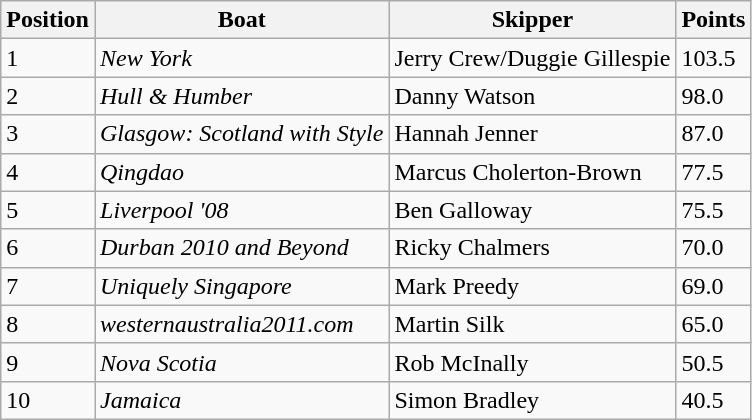<table class="wikitable">
<tr>
<th>Position</th>
<th>Boat</th>
<th>Skipper</th>
<th>Points</th>
</tr>
<tr>
<td>1</td>
<td><em>New York</em></td>
<td>Jerry Crew/Duggie Gillespie</td>
<td>103.5</td>
</tr>
<tr>
<td>2</td>
<td><em>Hull & Humber</em></td>
<td>Danny Watson</td>
<td>98.0</td>
</tr>
<tr>
<td>3</td>
<td><em>Glasgow: Scotland with Style</em></td>
<td>Hannah Jenner</td>
<td>87.0</td>
</tr>
<tr>
<td>4</td>
<td><em>Qingdao</em></td>
<td>Marcus Cholerton-Brown</td>
<td>77.5</td>
</tr>
<tr>
<td>5</td>
<td><em>Liverpool '08</em></td>
<td>Ben Galloway</td>
<td>75.5</td>
</tr>
<tr>
<td>6</td>
<td><em>Durban 2010 and Beyond</em></td>
<td>Ricky Chalmers</td>
<td>70.0</td>
</tr>
<tr>
<td>7</td>
<td><em>Uniquely Singapore</em></td>
<td>Mark Preedy</td>
<td>69.0</td>
</tr>
<tr>
<td>8</td>
<td><em>westernaustralia2011.com</em></td>
<td>Martin Silk</td>
<td>65.0</td>
</tr>
<tr>
<td>9</td>
<td><em>Nova Scotia</em></td>
<td>Rob McInally</td>
<td>50.5</td>
</tr>
<tr>
<td>10</td>
<td><em>Jamaica</em></td>
<td>Simon Bradley</td>
<td>40.5</td>
</tr>
</table>
